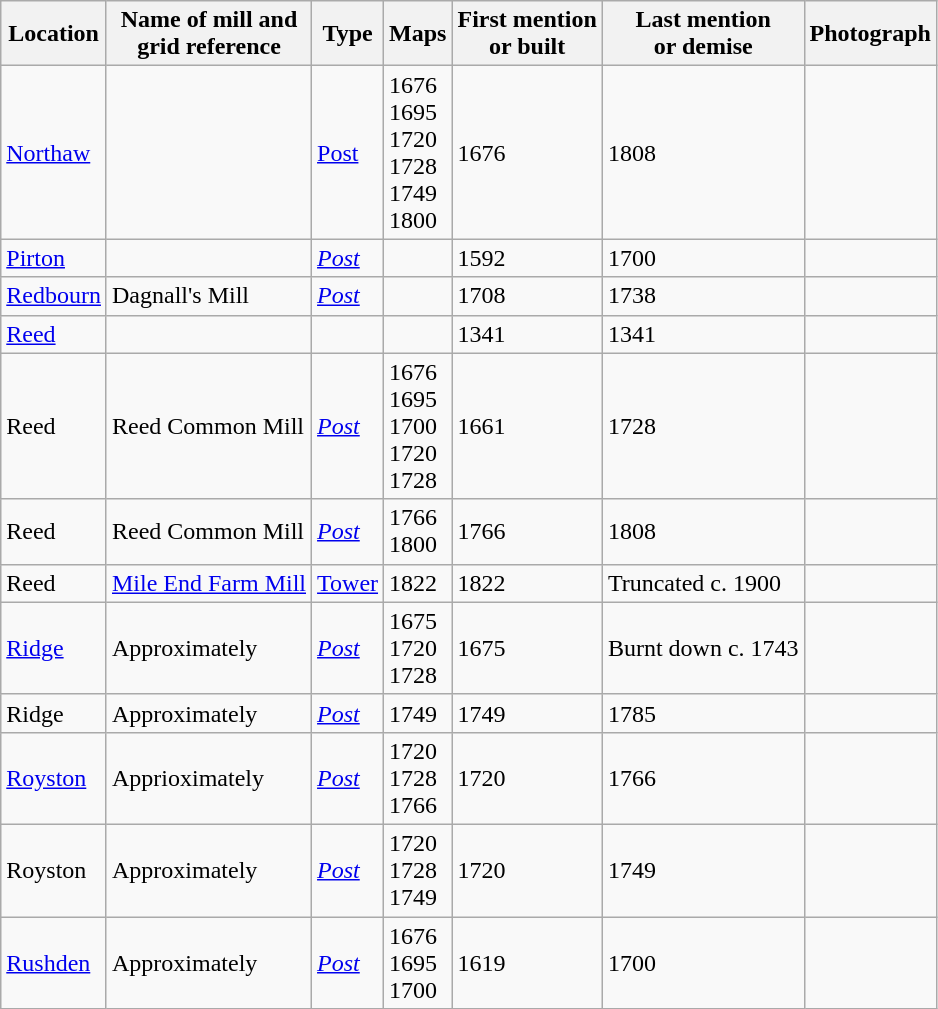<table class="wikitable">
<tr>
<th>Location</th>
<th>Name of mill and<br>grid reference</th>
<th>Type</th>
<th>Maps</th>
<th>First mention<br>or built</th>
<th>Last mention<br> or demise</th>
<th>Photograph</th>
</tr>
<tr>
<td><a href='#'>Northaw</a></td>
<td></td>
<td><a href='#'>Post</a></td>
<td>1676<br>1695<br>1720<br>1728<br>1749<br>1800</td>
<td>1676</td>
<td>1808</td>
<td></td>
</tr>
<tr>
<td><a href='#'>Pirton</a></td>
<td></td>
<td><em><a href='#'>Post</a></em></td>
<td></td>
<td>1592</td>
<td>1700</td>
<td></td>
</tr>
<tr>
<td><a href='#'>Redbourn</a></td>
<td>Dagnall's Mill<br></td>
<td><em><a href='#'>Post</a></em></td>
<td></td>
<td>1708</td>
<td>1738</td>
<td></td>
</tr>
<tr>
<td><a href='#'>Reed</a></td>
<td></td>
<td></td>
<td></td>
<td>1341</td>
<td>1341</td>
<td></td>
</tr>
<tr>
<td>Reed</td>
<td>Reed Common Mill<br></td>
<td><em><a href='#'>Post</a></em></td>
<td>1676<br>1695<br>1700<br>1720<br>1728</td>
<td>1661</td>
<td>1728</td>
<td></td>
</tr>
<tr>
<td>Reed</td>
<td>Reed Common Mill<br></td>
<td><em><a href='#'>Post</a></em></td>
<td>1766<br>1800</td>
<td>1766</td>
<td>1808</td>
<td></td>
</tr>
<tr>
<td>Reed</td>
<td><a href='#'>Mile End Farm Mill</a><br></td>
<td><a href='#'>Tower</a></td>
<td>1822</td>
<td>1822</td>
<td>Truncated c. 1900<br></td>
<td></td>
</tr>
<tr>
<td><a href='#'>Ridge</a></td>
<td>Approximately<br></td>
<td><em><a href='#'>Post</a></em></td>
<td>1675<br>1720<br>1728<br></td>
<td>1675</td>
<td>Burnt down c. 1743</td>
<td></td>
</tr>
<tr>
<td>Ridge</td>
<td>Approximately<br></td>
<td><em><a href='#'>Post</a></em></td>
<td>1749</td>
<td>1749</td>
<td>1785</td>
<td></td>
</tr>
<tr>
<td><a href='#'>Royston</a></td>
<td>Apprioximately<br></td>
<td><em><a href='#'>Post</a></em></td>
<td>1720<br>1728<br>1766</td>
<td>1720</td>
<td>1766</td>
<td></td>
</tr>
<tr>
<td>Royston</td>
<td>Approximately<br></td>
<td><em><a href='#'>Post</a></em></td>
<td>1720<br>1728<br>1749</td>
<td>1720</td>
<td>1749</td>
<td></td>
</tr>
<tr>
<td><a href='#'>Rushden</a></td>
<td>Approximately<br></td>
<td><em><a href='#'>Post</a></em></td>
<td>1676<br>1695<br>1700</td>
<td>1619</td>
<td>1700</td>
<td></td>
</tr>
</table>
